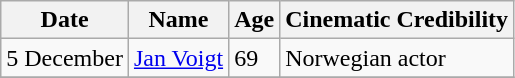<table class="wikitable">
<tr ">
<th>Date</th>
<th>Name</th>
<th>Age</th>
<th>Cinematic Credibility</th>
</tr>
<tr>
<td>5 December</td>
<td><a href='#'>Jan Voigt</a></td>
<td>69</td>
<td>Norwegian actor</td>
</tr>
<tr>
</tr>
</table>
